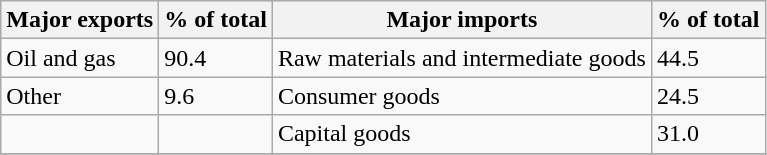<table class="sortable wikitable">
<tr bgcolor=#efefef>
<th>Major exports</th>
<th>% of total</th>
<th>Major imports</th>
<th>% of total</th>
</tr>
<tr>
<td align="left">Oil and gas</td>
<td>90.4</td>
<td>Raw materials and intermediate goods</td>
<td>44.5</td>
</tr>
<tr>
<td align="left">Other</td>
<td>9.6</td>
<td>Consumer goods</td>
<td>24.5</td>
</tr>
<tr>
<td align="left"></td>
<td></td>
<td>Capital goods</td>
<td>31.0</td>
</tr>
<tr>
</tr>
</table>
